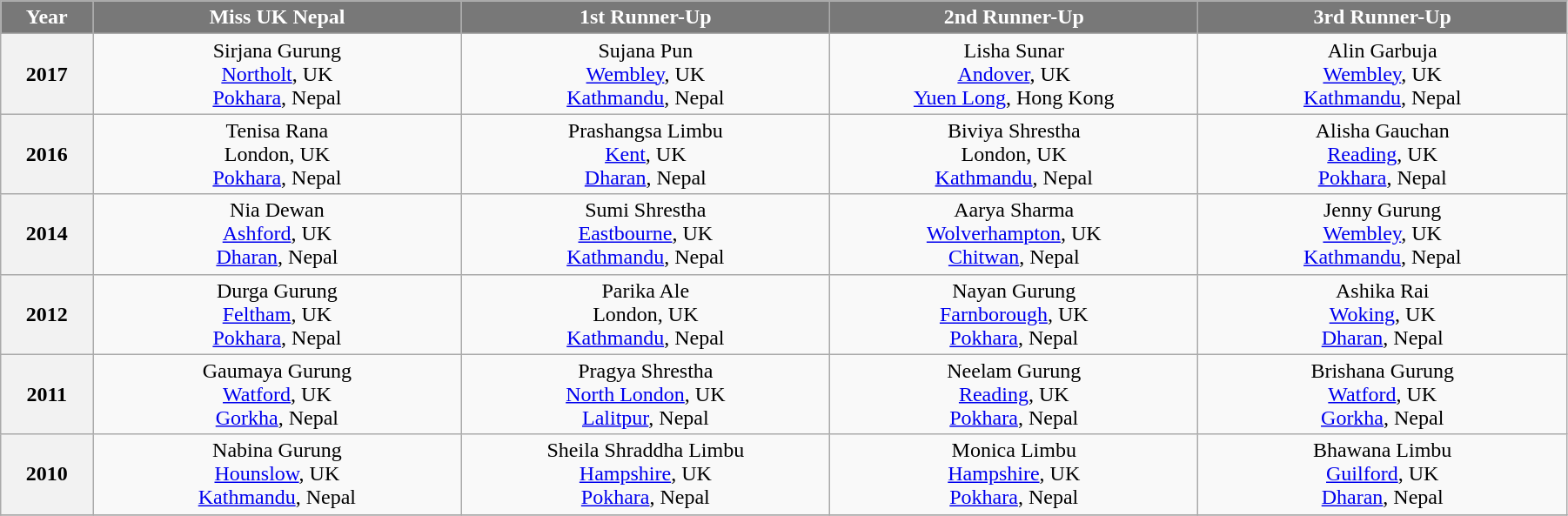<table class="wikitable" style="width:95%;text-align:center">
<tr>
<th width="30" style="background-color:#787878;color:#FFFFFF;">Year</th>
<th width="150" style="background-color:#787878;color:#FFFFFF;">Miss UK Nepal</th>
<th width="150" style="background-color:#787878;color:#FFFFFF;">1st Runner-Up</th>
<th width="150" style="background-color:#787878;color:#FFFFFF;">2nd Runner-Up</th>
<th width="150" style="background-color:#787878;color:#FFFFFF;">3rd Runner-Up</th>
</tr>
<tr>
<th>2017</th>
<td>Sirjana Gurung	<br> <a href='#'>Northolt</a>, UK <br> <a href='#'>Pokhara</a>, Nepal</td>
<td>Sujana Pun <br> <a href='#'>Wembley</a>, UK<br> <a href='#'>Kathmandu</a>, Nepal</td>
<td>Lisha Sunar <br> <a href='#'>Andover</a>, UK<br> <a href='#'>Yuen Long</a>, Hong Kong</td>
<td>Alin Garbuja <br> <a href='#'>Wembley</a>, UK <br> <a href='#'>Kathmandu</a>, Nepal</td>
</tr>
<tr>
<th>2016</th>
<td>Tenisa Rana<br> London, UK <br> <a href='#'>Pokhara</a>, Nepal</td>
<td>Prashangsa Limbu <br> <a href='#'>Kent</a>, UK<br> <a href='#'>Dharan</a>, Nepal</td>
<td>Biviya Shrestha<br> London, UK<br> <a href='#'>Kathmandu</a>, Nepal</td>
<td>Alisha Gauchan <br> <a href='#'>Reading</a>, UK <br> <a href='#'>Pokhara</a>, Nepal</td>
</tr>
<tr>
<th>2014</th>
<td>Nia Dewan <br> <a href='#'>Ashford</a>, UK <br> <a href='#'>Dharan</a>, Nepal</td>
<td>Sumi Shrestha <br> <a href='#'>Eastbourne</a>, UK <br> <a href='#'>Kathmandu</a>, Nepal</td>
<td>Aarya Sharma <br> <a href='#'>Wolverhampton</a>, UK <br> <a href='#'>Chitwan</a>, Nepal</td>
<td>Jenny Gurung <br> <a href='#'>Wembley</a>, UK <br> <a href='#'>Kathmandu</a>, Nepal</td>
</tr>
<tr>
<th>2012</th>
<td>Durga Gurung <br> <a href='#'>Feltham</a>, UK <br> <a href='#'>Pokhara</a>, Nepal</td>
<td>Parika Ale <br> London, UK <br> <a href='#'>Kathmandu</a>, Nepal</td>
<td>Nayan Gurung <br> <a href='#'>Farnborough</a>, UK <br> <a href='#'>Pokhara</a>, Nepal</td>
<td>Ashika Rai <br> <a href='#'>Woking</a>, UK <br> <a href='#'>Dharan</a>, Nepal</td>
</tr>
<tr>
<th>2011</th>
<td>Gaumaya Gurung <br> <a href='#'>Watford</a>, UK <br> <a href='#'>Gorkha</a>, Nepal</td>
<td>Pragya Shrestha <br> <a href='#'>North London</a>, UK <br> <a href='#'>Lalitpur</a>, Nepal</td>
<td>Neelam Gurung <br> <a href='#'>Reading</a>, UK <br> <a href='#'>Pokhara</a>, Nepal</td>
<td>Brishana Gurung <br> <a href='#'>Watford</a>, UK <br> <a href='#'>Gorkha</a>, Nepal</td>
</tr>
<tr>
<th>2010</th>
<td>Nabina Gurung <br> <a href='#'>Hounslow</a>, UK <br> <a href='#'>Kathmandu</a>, Nepal</td>
<td>Sheila Shraddha Limbu <br> <a href='#'>Hampshire</a>, UK <br> <a href='#'>Pokhara</a>, Nepal</td>
<td>Monica Limbu <br> <a href='#'>Hampshire</a>, UK <br> <a href='#'>Pokhara</a>, Nepal</td>
<td>Bhawana Limbu <br> <a href='#'>Guilford</a>, UK <br> <a href='#'>Dharan</a>, Nepal</td>
</tr>
<tr>
</tr>
</table>
